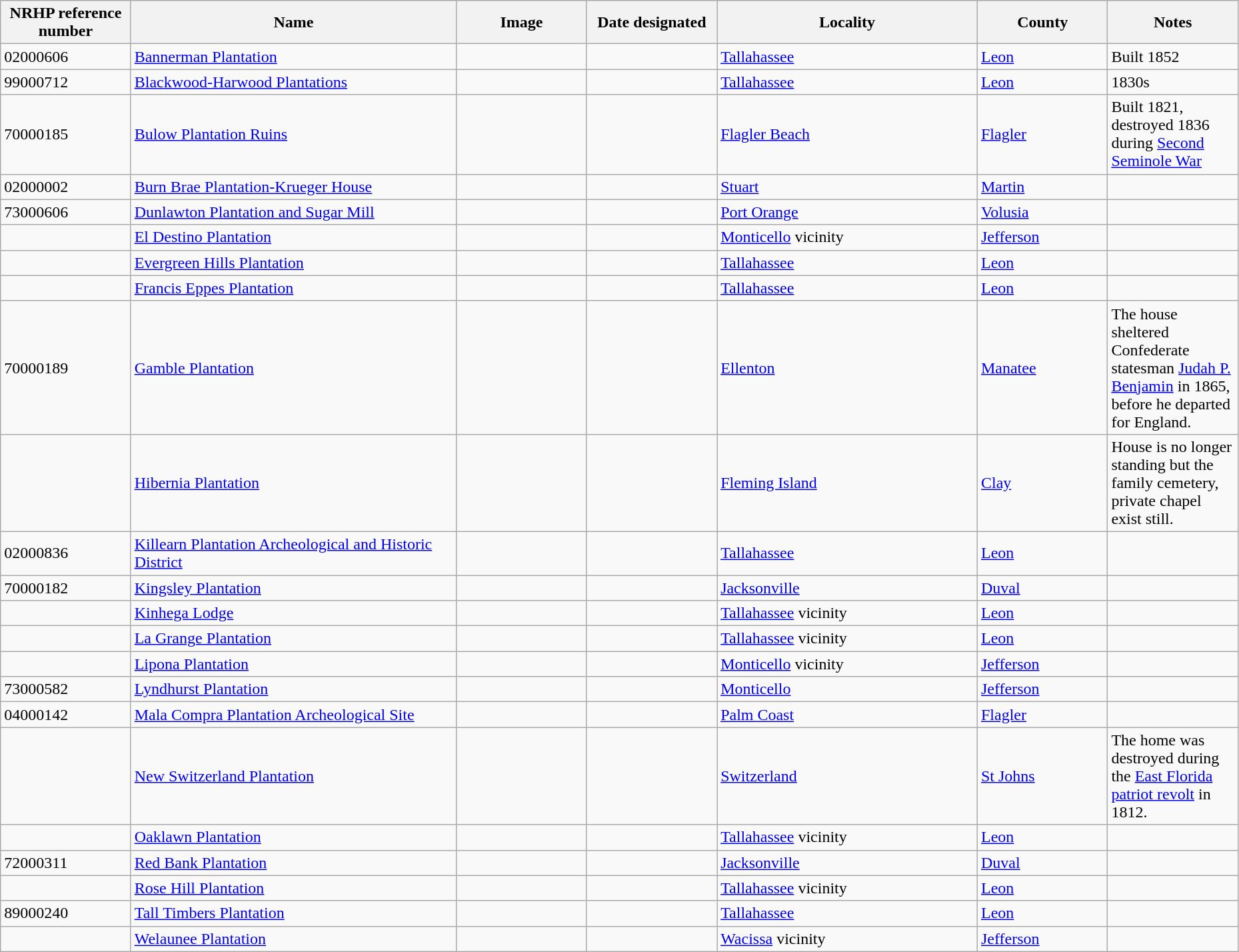<table class="wikitable sortable" style="width:98%">
<tr>
<th style="width:10%;"><strong>NRHP reference number</strong></th>
<th style="width:25%;"><strong>Name</strong></th>
<th style="width:10%;" class="unsortable"><strong>Image</strong></th>
<th style="width:10%;"><strong>Date designated</strong></th>
<th style="width:20%;"><strong>Locality</strong></th>
<th style="width:10%;"><strong>County</strong></th>
<th style="width:10%;"><strong>Notes</strong></th>
</tr>
<tr>
<td>02000606</td>
<td><a href='#'>Bannerman Plantation</a></td>
<td></td>
<td></td>
<td><a href='#'>Tallahassee</a><br><small></small></td>
<td><a href='#'>Leon</a></td>
<td>Built 1852</td>
</tr>
<tr>
<td>99000712</td>
<td><a href='#'>Blackwood-Harwood Plantations</a></td>
<td></td>
<td></td>
<td><a href='#'>Tallahassee</a><br><small></small></td>
<td><a href='#'>Leon</a></td>
<td>1830s</td>
</tr>
<tr>
<td>70000185</td>
<td><a href='#'>Bulow Plantation Ruins</a></td>
<td></td>
<td></td>
<td><a href='#'>Flagler Beach</a><br><small></small></td>
<td><a href='#'>Flagler</a></td>
<td>Built 1821, destroyed 1836 during <a href='#'>Second Seminole War</a></td>
</tr>
<tr>
<td>02000002</td>
<td><a href='#'>Burn Brae Plantation-Krueger House</a></td>
<td></td>
<td></td>
<td><a href='#'>Stuart</a></td>
<td><a href='#'>Martin</a></td>
<td></td>
</tr>
<tr>
<td>73000606</td>
<td><a href='#'>Dunlawton Plantation and Sugar Mill</a></td>
<td></td>
<td></td>
<td><a href='#'>Port Orange</a></td>
<td><a href='#'>Volusia</a></td>
<td></td>
</tr>
<tr>
<td></td>
<td><a href='#'>El Destino Plantation</a></td>
<td></td>
<td></td>
<td><a href='#'>Monticello</a> vicinity</td>
<td><a href='#'>Jefferson</a></td>
<td></td>
</tr>
<tr>
<td></td>
<td><a href='#'>Evergreen Hills Plantation</a></td>
<td></td>
<td></td>
<td><a href='#'>Tallahassee</a></td>
<td><a href='#'>Leon</a></td>
<td></td>
</tr>
<tr>
<td></td>
<td><a href='#'>Francis Eppes Plantation</a></td>
<td></td>
<td></td>
<td><a href='#'>Tallahassee</a></td>
<td><a href='#'>Leon</a></td>
<td></td>
</tr>
<tr>
<td>70000189</td>
<td><a href='#'>Gamble Plantation</a></td>
<td></td>
<td></td>
<td><a href='#'>Ellenton</a></td>
<td><a href='#'>Manatee</a></td>
<td>The house sheltered Confederate statesman <a href='#'>Judah P. Benjamin</a> in 1865, before he departed for England.</td>
</tr>
<tr>
<td></td>
<td><a href='#'>Hibernia Plantation</a></td>
<td></td>
<td></td>
<td><a href='#'>Fleming Island</a></td>
<td><a href='#'>Clay</a></td>
<td>House is no longer standing but the family cemetery, private chapel exist still.</td>
</tr>
<tr>
<td>02000836</td>
<td><a href='#'>Killearn Plantation Archeological and Historic District</a></td>
<td></td>
<td></td>
<td><a href='#'>Tallahassee</a></td>
<td><a href='#'>Leon</a></td>
<td></td>
</tr>
<tr>
<td>70000182</td>
<td><a href='#'>Kingsley Plantation</a></td>
<td></td>
<td></td>
<td><a href='#'>Jacksonville</a></td>
<td><a href='#'>Duval</a></td>
<td></td>
</tr>
<tr>
<td></td>
<td><a href='#'>Kinhega Lodge</a></td>
<td></td>
<td></td>
<td><a href='#'>Tallahassee</a> vicinity</td>
<td><a href='#'>Leon</a></td>
<td></td>
</tr>
<tr>
<td></td>
<td><a href='#'>La Grange Plantation</a></td>
<td></td>
<td></td>
<td><a href='#'>Tallahassee</a> vicinity</td>
<td><a href='#'>Leon</a></td>
<td></td>
</tr>
<tr>
<td></td>
<td><a href='#'>Lipona Plantation</a></td>
<td></td>
<td></td>
<td><a href='#'>Monticello</a> vicinity</td>
<td><a href='#'>Jefferson</a></td>
<td></td>
</tr>
<tr>
<td>73000582</td>
<td><a href='#'>Lyndhurst Plantation</a></td>
<td></td>
<td></td>
<td><a href='#'>Monticello</a></td>
<td><a href='#'>Jefferson</a></td>
<td></td>
</tr>
<tr>
<td>04000142</td>
<td><a href='#'>Mala Compra Plantation Archeological Site</a></td>
<td></td>
<td></td>
<td><a href='#'>Palm Coast</a></td>
<td><a href='#'>Flagler</a></td>
<td></td>
</tr>
<tr>
<td></td>
<td><a href='#'>New Switzerland Plantation</a></td>
<td></td>
<td></td>
<td><a href='#'>Switzerland</a></td>
<td><a href='#'>St Johns</a></td>
<td>The home was destroyed during the <a href='#'>East Florida patriot revolt</a> in 1812.</td>
</tr>
<tr>
<td></td>
<td><a href='#'>Oaklawn Plantation</a></td>
<td></td>
<td></td>
<td><a href='#'>Tallahassee</a> vicinity</td>
<td><a href='#'>Leon</a></td>
<td></td>
</tr>
<tr>
<td>72000311</td>
<td><a href='#'>Red Bank Plantation</a></td>
<td></td>
<td></td>
<td><a href='#'>Jacksonville</a></td>
<td><a href='#'>Duval</a></td>
<td></td>
</tr>
<tr>
<td></td>
<td><a href='#'>Rose Hill Plantation</a></td>
<td></td>
<td></td>
<td><a href='#'>Tallahassee</a> vicinity</td>
<td><a href='#'>Leon</a></td>
<td></td>
</tr>
<tr>
<td>89000240</td>
<td><a href='#'>Tall Timbers Plantation</a></td>
<td></td>
<td></td>
<td><a href='#'>Tallahassee</a></td>
<td><a href='#'>Leon</a></td>
<td></td>
</tr>
<tr>
<td></td>
<td><a href='#'>Welaunee Plantation</a></td>
<td></td>
<td></td>
<td><a href='#'>Wacissa</a> vicinity</td>
<td><a href='#'>Jefferson</a></td>
<td></td>
</tr>
</table>
